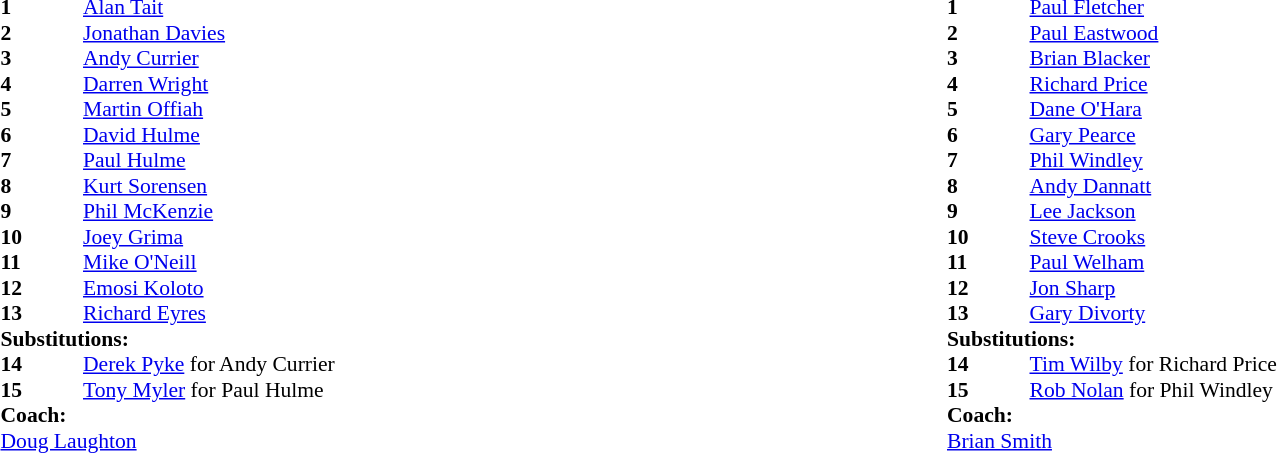<table width="100%">
<tr>
<td valign="top" width="50%"><br><table style="font-size: 90%" cellspacing="0" cellpadding="0">
<tr>
<th width="55"></th>
</tr>
<tr>
<td><strong>1</strong></td>
<td><a href='#'>Alan Tait</a></td>
</tr>
<tr>
<td><strong>2</strong></td>
<td><a href='#'>Jonathan Davies</a></td>
</tr>
<tr>
<td><strong>3</strong></td>
<td><a href='#'>Andy Currier</a></td>
</tr>
<tr>
<td><strong>4</strong></td>
<td><a href='#'>Darren Wright</a></td>
</tr>
<tr>
<td><strong>5</strong></td>
<td><a href='#'>Martin Offiah</a></td>
</tr>
<tr>
<td><strong>6</strong></td>
<td><a href='#'>David Hulme</a></td>
</tr>
<tr>
<td><strong>7</strong></td>
<td><a href='#'>Paul Hulme</a></td>
</tr>
<tr>
<td><strong>8</strong></td>
<td><a href='#'>Kurt Sorensen</a></td>
</tr>
<tr>
<td><strong>9</strong></td>
<td><a href='#'>Phil McKenzie</a></td>
</tr>
<tr>
<td><strong>10</strong></td>
<td><a href='#'>Joey Grima</a></td>
</tr>
<tr>
<td><strong>11</strong></td>
<td><a href='#'>Mike O'Neill</a></td>
</tr>
<tr>
<td><strong>12</strong></td>
<td><a href='#'>Emosi Koloto</a></td>
</tr>
<tr>
<td><strong>13</strong></td>
<td><a href='#'>Richard Eyres</a></td>
</tr>
<tr>
<td colspan=3><strong>Substitutions:</strong></td>
</tr>
<tr>
<td><strong>14</strong></td>
<td><a href='#'>Derek Pyke</a> for Andy Currier</td>
</tr>
<tr>
<td><strong>15</strong></td>
<td><a href='#'>Tony Myler</a> for Paul Hulme</td>
</tr>
<tr>
<td colspan=3><strong>Coach:</strong></td>
</tr>
<tr>
<td colspan="4"><a href='#'>Doug Laughton</a></td>
</tr>
</table>
</td>
<td valign="top" width="50%"><br><table style="font-size: 90%" cellspacing="0" cellpadding="0">
<tr>
<th width="55"></th>
</tr>
<tr>
<td><strong>1</strong></td>
<td><a href='#'>Paul Fletcher</a></td>
</tr>
<tr>
<td><strong>2</strong></td>
<td><a href='#'>Paul Eastwood</a></td>
</tr>
<tr>
<td><strong>3</strong></td>
<td><a href='#'>Brian Blacker</a></td>
</tr>
<tr>
<td><strong>4</strong></td>
<td><a href='#'>Richard Price</a></td>
</tr>
<tr>
<td><strong>5</strong></td>
<td><a href='#'>Dane O'Hara</a></td>
</tr>
<tr>
<td><strong>6</strong></td>
<td><a href='#'>Gary Pearce</a></td>
</tr>
<tr>
<td><strong>7</strong></td>
<td><a href='#'>Phil Windley</a></td>
</tr>
<tr>
<td><strong>8</strong></td>
<td><a href='#'>Andy Dannatt</a></td>
</tr>
<tr>
<td><strong>9</strong></td>
<td><a href='#'>Lee Jackson</a></td>
</tr>
<tr>
<td><strong>10</strong></td>
<td><a href='#'>Steve Crooks</a></td>
</tr>
<tr>
<td><strong>11</strong></td>
<td><a href='#'>Paul Welham</a></td>
</tr>
<tr>
<td><strong>12</strong></td>
<td><a href='#'>Jon Sharp</a></td>
</tr>
<tr>
<td><strong>13</strong></td>
<td><a href='#'>Gary Divorty</a></td>
</tr>
<tr>
<td colspan=3><strong>Substitutions:</strong></td>
</tr>
<tr>
<td><strong>14</strong></td>
<td><a href='#'>Tim Wilby</a> for Richard Price</td>
</tr>
<tr>
<td><strong>15</strong></td>
<td><a href='#'>Rob Nolan</a> for Phil Windley</td>
</tr>
<tr>
<td colspan=3><strong>Coach:</strong></td>
</tr>
<tr>
<td colspan="4"><a href='#'>Brian Smith</a></td>
</tr>
</table>
</td>
</tr>
</table>
